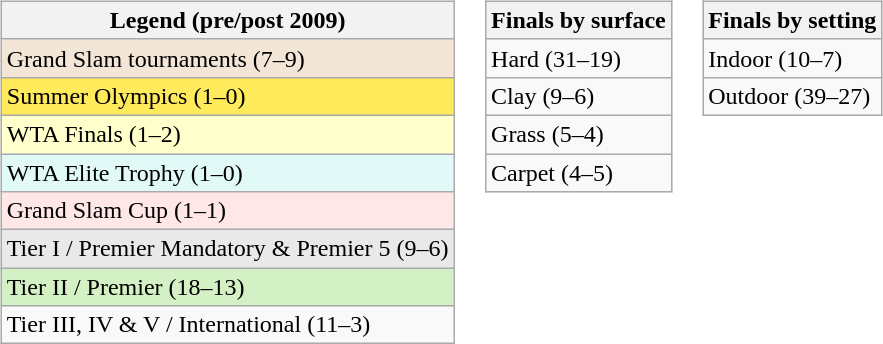<table>
<tr valign=top>
<td><br><table class=wikitable>
<tr>
<th>Legend (pre/post 2009)</th>
</tr>
<tr>
<td style="background:#f3e6d7;">Grand Slam tournaments (7–9)</td>
</tr>
<tr>
<td style="background:#ffea5c;">Summer Olympics (1–0)</td>
</tr>
<tr>
<td style="background:#ffc;">WTA Finals (1–2)</td>
</tr>
<tr>
<td style="background:#e2faf7;">WTA Elite Trophy (1–0)</td>
</tr>
<tr>
<td style="background:#ffe7e7;">Grand Slam Cup (1–1)</td>
</tr>
<tr>
<td style="background:#e9e9e9;">Tier I / Premier Mandatory & Premier 5 (9–6)</td>
</tr>
<tr>
<td style="background:#d4f1c5;">Tier II / Premier (18–13)</td>
</tr>
<tr>
<td>Tier III, IV & V / International (11–3)</td>
</tr>
</table>
</td>
<td><br><table class=wikitable>
<tr>
<th>Finals by surface</th>
</tr>
<tr>
<td>Hard (31–19)</td>
</tr>
<tr>
<td>Clay (9–6)</td>
</tr>
<tr>
<td>Grass (5–4)</td>
</tr>
<tr>
<td>Carpet (4–5)</td>
</tr>
</table>
</td>
<td><br><table class=wikitable>
<tr>
<th>Finals by setting</th>
</tr>
<tr>
<td>Indoor (10–7)</td>
</tr>
<tr>
<td>Outdoor (39–27)</td>
</tr>
</table>
</td>
</tr>
</table>
